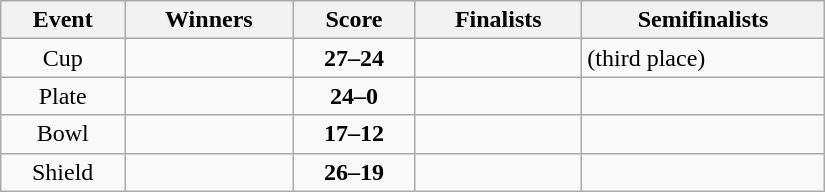<table class="wikitable" width=550 style="text-align: center">
<tr>
<th>Event</th>
<th>Winners</th>
<th>Score</th>
<th>Finalists</th>
<th>Semifinalists</th>
</tr>
<tr>
<td>Cup</td>
<td align=left><strong></strong></td>
<td><strong>27–24</strong></td>
<td align=left></td>
<td align=left> (third place)<br></td>
</tr>
<tr>
<td>Plate</td>
<td align=left><strong></strong></td>
<td><strong>24–0</strong></td>
<td align=left></td>
<td align=left><br></td>
</tr>
<tr>
<td>Bowl</td>
<td align=left><strong></strong></td>
<td><strong>17–12</strong></td>
<td align=left></td>
<td align=left><br></td>
</tr>
<tr>
<td>Shield</td>
<td align=left><strong></strong></td>
<td><strong>26–19</strong></td>
<td align=left></td>
<td align=left><br></td>
</tr>
</table>
